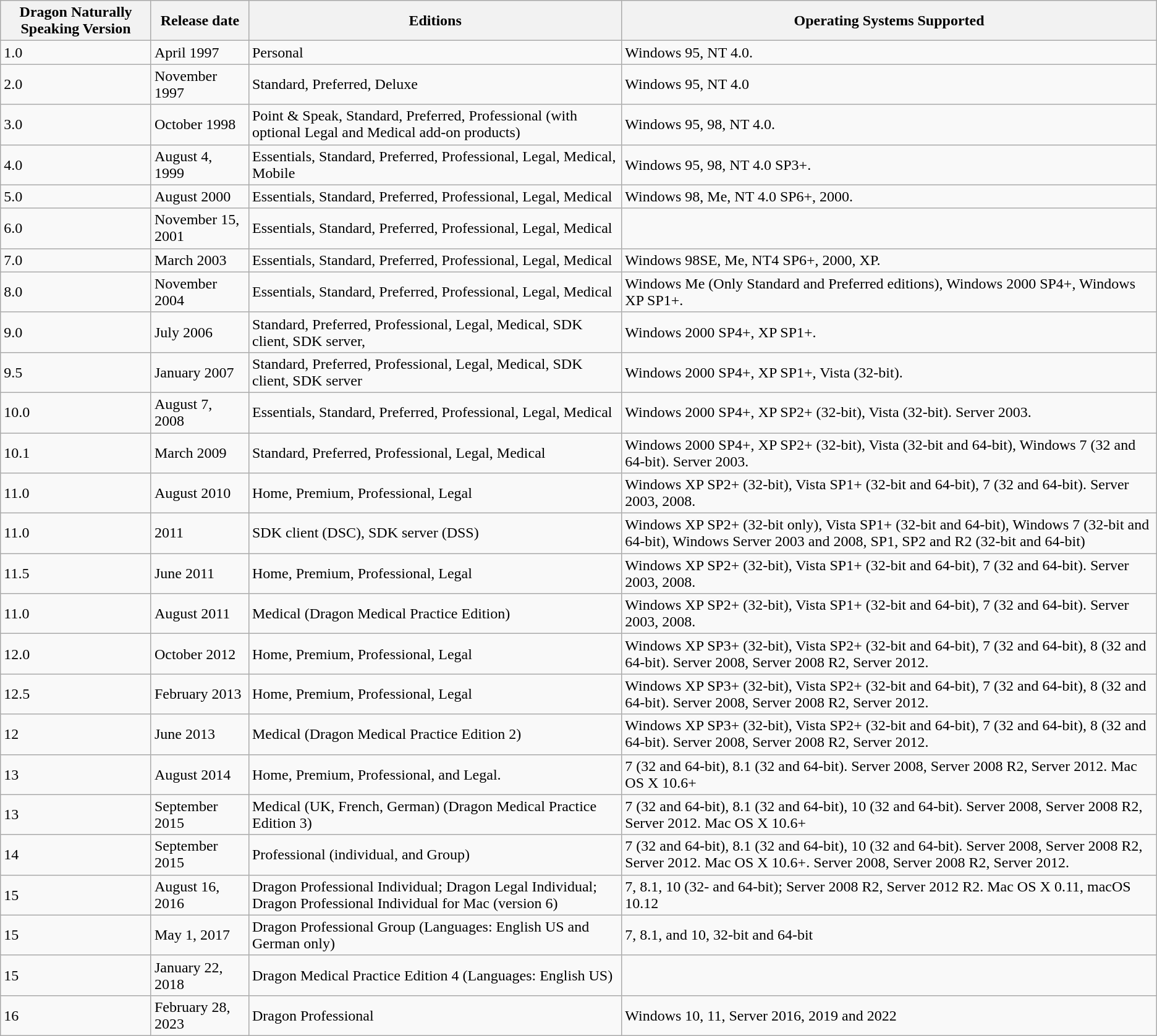<table Class="wikitable">
<tr>
<th>Dragon Naturally Speaking Version</th>
<th>Release date</th>
<th>Editions</th>
<th>Operating Systems Supported</th>
</tr>
<tr>
<td>1.0</td>
<td>April 1997</td>
<td>Personal</td>
<td>Windows 95, NT 4.0.</td>
</tr>
<tr>
<td>2.0</td>
<td>November 1997</td>
<td>Standard, Preferred, Deluxe</td>
<td>Windows 95, NT 4.0</td>
</tr>
<tr>
<td>3.0</td>
<td>October 1998</td>
<td>Point & Speak, Standard, Preferred, Professional (with optional Legal and Medical add-on products)</td>
<td>Windows 95, 98, NT 4.0.</td>
</tr>
<tr>
<td>4.0</td>
<td>August 4, 1999</td>
<td>Essentials, Standard, Preferred, Professional, Legal, Medical, Mobile</td>
<td>Windows 95, 98, NT 4.0 SP3+.</td>
</tr>
<tr>
<td>5.0</td>
<td>August 2000</td>
<td>Essentials, Standard, Preferred, Professional, Legal, Medical</td>
<td>Windows 98, Me, NT 4.0 SP6+, 2000.</td>
</tr>
<tr>
<td>6.0</td>
<td>November 15, 2001</td>
<td>Essentials, Standard, Preferred, Professional, Legal, Medical</td>
<td></td>
</tr>
<tr>
<td>7.0</td>
<td>March 2003</td>
<td>Essentials, Standard, Preferred, Professional, Legal, Medical</td>
<td>Windows 98SE, Me, NT4 SP6+, 2000, XP.</td>
</tr>
<tr>
<td>8.0</td>
<td>November 2004</td>
<td>Essentials, Standard, Preferred, Professional, Legal, Medical</td>
<td>Windows Me (Only Standard and Preferred editions), Windows 2000 SP4+, Windows XP SP1+.</td>
</tr>
<tr>
<td>9.0</td>
<td>July 2006</td>
<td>Standard, Preferred, Professional, Legal, Medical, SDK client, SDK server,</td>
<td>Windows 2000 SP4+, XP SP1+.</td>
</tr>
<tr>
<td>9.5</td>
<td>January 2007</td>
<td>Standard, Preferred, Professional, Legal, Medical, SDK client, SDK server</td>
<td>Windows 2000 SP4+, XP SP1+, Vista (32-bit).</td>
</tr>
<tr>
<td>10.0</td>
<td>August 7, 2008</td>
<td>Essentials, Standard, Preferred, Professional, Legal, Medical</td>
<td>Windows 2000 SP4+, XP SP2+ (32-bit), Vista (32-bit). Server 2003.</td>
</tr>
<tr>
<td>10.1</td>
<td>March 2009</td>
<td>Standard, Preferred, Professional, Legal, Medical</td>
<td>Windows 2000 SP4+, XP SP2+ (32-bit), Vista (32-bit and 64-bit), Windows 7 (32 and 64-bit). Server 2003.</td>
</tr>
<tr>
<td>11.0</td>
<td>August 2010</td>
<td>Home, Premium, Professional, Legal</td>
<td>Windows XP SP2+ (32-bit), Vista SP1+ (32-bit and 64-bit), 7 (32 and 64-bit). Server 2003, 2008.</td>
</tr>
<tr>
<td>11.0</td>
<td>2011</td>
<td>SDK client (DSC), SDK server (DSS)</td>
<td>Windows XP SP2+ (32-bit only), Vista SP1+ (32-bit and 64-bit), Windows 7 (32-bit and 64-bit), Windows Server 2003 and 2008, SP1, SP2 and R2 (32-bit and 64-bit)</td>
</tr>
<tr>
<td>11.5</td>
<td>June 2011</td>
<td>Home, Premium, Professional, Legal</td>
<td>Windows XP SP2+ (32-bit), Vista SP1+ (32-bit and 64-bit), 7 (32 and 64-bit). Server 2003, 2008.</td>
</tr>
<tr>
<td>11.0</td>
<td>August 2011</td>
<td>Medical (Dragon Medical Practice Edition)</td>
<td>Windows XP SP2+ (32-bit), Vista SP1+ (32-bit and 64-bit), 7 (32 and 64-bit). Server 2003, 2008.</td>
</tr>
<tr>
<td>12.0</td>
<td>October 2012</td>
<td>Home, Premium, Professional, Legal</td>
<td>Windows XP SP3+ (32-bit), Vista SP2+ (32-bit and 64-bit), 7 (32 and 64-bit), 8 (32 and 64-bit). Server 2008, Server 2008 R2, Server 2012.</td>
</tr>
<tr>
<td>12.5</td>
<td>February 2013</td>
<td>Home, Premium, Professional, Legal</td>
<td>Windows XP SP3+ (32-bit), Vista SP2+ (32-bit and 64-bit), 7 (32 and 64-bit), 8 (32 and 64-bit). Server 2008, Server 2008 R2, Server 2012.</td>
</tr>
<tr>
<td>12</td>
<td>June 2013</td>
<td>Medical (Dragon Medical Practice Edition 2)</td>
<td>Windows XP SP3+ (32-bit), Vista SP2+ (32-bit and 64-bit), 7 (32 and 64-bit), 8 (32 and 64-bit). Server 2008, Server 2008 R2, Server 2012.</td>
</tr>
<tr>
<td>13</td>
<td>August 2014</td>
<td>Home, Premium, Professional, and Legal.</td>
<td>7 (32 and 64-bit), 8.1 (32 and 64-bit). Server 2008, Server 2008 R2, Server 2012. Mac OS X 10.6+</td>
</tr>
<tr>
<td>13</td>
<td>September 2015</td>
<td>Medical (UK, French, German) (Dragon Medical Practice Edition 3)</td>
<td>7 (32 and 64-bit), 8.1 (32 and 64-bit), 10 (32 and 64-bit). Server 2008, Server 2008 R2, Server 2012. Mac OS X 10.6+</td>
</tr>
<tr>
<td>14</td>
<td>September 2015</td>
<td>Professional (individual, and Group)</td>
<td>7 (32 and 64-bit), 8.1 (32 and 64-bit), 10 (32 and 64-bit). Server 2008, Server 2008 R2, Server 2012. Mac OS X 10.6+. Server 2008, Server 2008 R2, Server 2012.</td>
</tr>
<tr>
<td>15</td>
<td>August 16, 2016</td>
<td>Dragon Professional Individual; Dragon Legal Individual; Dragon Professional Individual for Mac (version 6)</td>
<td>7, 8.1, 10 (32- and 64-bit); Server 2008 R2, Server 2012 R2. Mac OS X 0.11, macOS 10.12</td>
</tr>
<tr>
<td>15</td>
<td>May 1, 2017</td>
<td>Dragon Professional Group (Languages: English US and German only)</td>
<td>7, 8.1, and 10, 32-bit and 64-bit</td>
</tr>
<tr>
<td>15</td>
<td>January 22, 2018</td>
<td>Dragon Medical Practice Edition 4 (Languages: English US)</td>
<td></td>
</tr>
<tr>
<td>16</td>
<td>February 28, 2023</td>
<td>Dragon Professional</td>
<td>Windows 10, 11, Server 2016, 2019 and 2022</td>
</tr>
</table>
